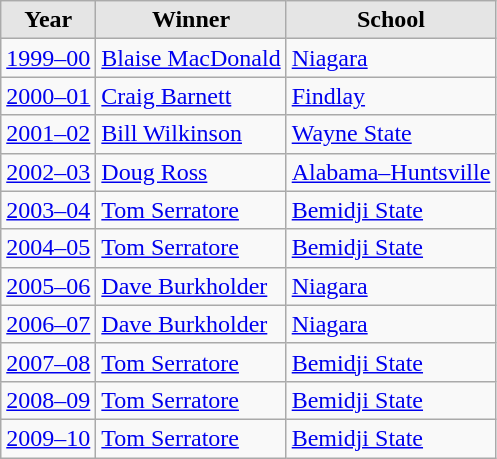<table class="wikitable sortable">
<tr>
<th style="background:#e5e5e5;">Year</th>
<th style="background:#e5e5e5;">Winner</th>
<th style="background:#e5e5e5;">School</th>
</tr>
<tr>
<td><a href='#'>1999–00</a></td>
<td><a href='#'>Blaise MacDonald</a></td>
<td><a href='#'>Niagara</a></td>
</tr>
<tr>
<td><a href='#'>2000–01</a></td>
<td><a href='#'>Craig Barnett</a></td>
<td><a href='#'>Findlay</a></td>
</tr>
<tr>
<td><a href='#'>2001–02</a></td>
<td><a href='#'>Bill Wilkinson</a></td>
<td><a href='#'>Wayne State</a></td>
</tr>
<tr>
<td><a href='#'>2002–03</a></td>
<td><a href='#'>Doug Ross</a></td>
<td><a href='#'>Alabama–Huntsville</a></td>
</tr>
<tr>
<td><a href='#'>2003–04</a></td>
<td><a href='#'>Tom Serratore</a></td>
<td><a href='#'>Bemidji State</a></td>
</tr>
<tr>
<td><a href='#'>2004–05</a></td>
<td><a href='#'>Tom Serratore</a></td>
<td><a href='#'>Bemidji State</a></td>
</tr>
<tr>
<td><a href='#'>2005–06</a></td>
<td><a href='#'>Dave Burkholder</a></td>
<td><a href='#'>Niagara</a></td>
</tr>
<tr>
<td><a href='#'>2006–07</a></td>
<td><a href='#'>Dave Burkholder</a></td>
<td><a href='#'>Niagara</a></td>
</tr>
<tr>
<td><a href='#'>2007–08</a></td>
<td><a href='#'>Tom Serratore</a></td>
<td><a href='#'>Bemidji State</a></td>
</tr>
<tr>
<td><a href='#'>2008–09</a></td>
<td><a href='#'>Tom Serratore</a></td>
<td><a href='#'>Bemidji State</a></td>
</tr>
<tr>
<td><a href='#'>2009–10</a></td>
<td><a href='#'>Tom Serratore</a></td>
<td><a href='#'>Bemidji State</a></td>
</tr>
</table>
